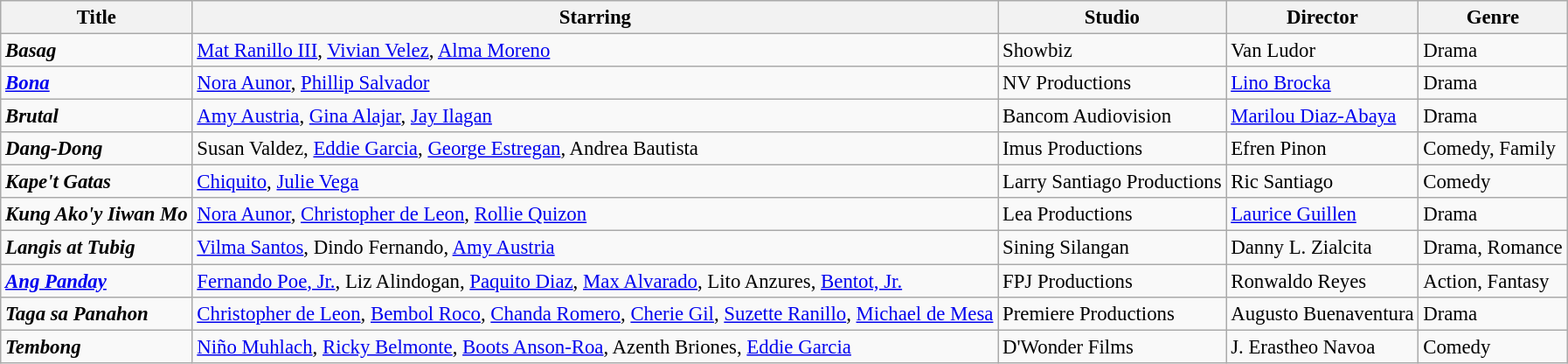<table class="wikitable" style="font-size:95%">
<tr>
<th>Title</th>
<th>Starring</th>
<th>Studio</th>
<th>Director</th>
<th>Genre</th>
</tr>
<tr>
<td><strong><em>Basag</em></strong></td>
<td><a href='#'>Mat Ranillo III</a>, <a href='#'>Vivian Velez</a>, <a href='#'>Alma Moreno</a></td>
<td>Showbiz</td>
<td>Van Ludor</td>
<td>Drama</td>
</tr>
<tr>
<td><strong><em><a href='#'>Bona</a></em></strong></td>
<td><a href='#'>Nora Aunor</a>, <a href='#'>Phillip Salvador</a></td>
<td>NV Productions</td>
<td><a href='#'>Lino Brocka</a></td>
<td>Drama</td>
</tr>
<tr>
<td><strong><em>Brutal</em></strong></td>
<td><a href='#'>Amy Austria</a>, <a href='#'>Gina Alajar</a>, <a href='#'>Jay Ilagan</a></td>
<td>Bancom Audiovision</td>
<td><a href='#'>Marilou Diaz-Abaya</a></td>
<td>Drama</td>
</tr>
<tr>
<td><strong><em>Dang-Dong</em></strong></td>
<td>Susan Valdez, <a href='#'>Eddie Garcia</a>, <a href='#'>George Estregan</a>, Andrea Bautista</td>
<td>Imus Productions</td>
<td>Efren Pinon</td>
<td>Comedy, Family</td>
</tr>
<tr>
<td><strong><em>Kape't Gatas</em></strong></td>
<td><a href='#'>Chiquito</a>, <a href='#'>Julie Vega</a></td>
<td>Larry Santiago Productions</td>
<td>Ric Santiago</td>
<td>Comedy</td>
</tr>
<tr>
<td><strong><em>Kung Ako'y Iiwan Mo</em></strong></td>
<td><a href='#'>Nora Aunor</a>, <a href='#'>Christopher de Leon</a>, <a href='#'>Rollie Quizon</a></td>
<td>Lea Productions</td>
<td><a href='#'>Laurice Guillen</a></td>
<td>Drama</td>
</tr>
<tr>
<td><strong><em>Langis at Tubig</em></strong></td>
<td><a href='#'>Vilma Santos</a>, Dindo Fernando, <a href='#'>Amy Austria</a></td>
<td>Sining Silangan</td>
<td>Danny L. Zialcita</td>
<td>Drama, Romance</td>
</tr>
<tr>
<td><strong><em><a href='#'>Ang Panday</a></em></strong></td>
<td><a href='#'>Fernando Poe, Jr.</a>, Liz Alindogan, <a href='#'>Paquito Diaz</a>, <a href='#'>Max Alvarado</a>, Lito Anzures, <a href='#'>Bentot, Jr.</a></td>
<td>FPJ Productions</td>
<td>Ronwaldo Reyes</td>
<td>Action, Fantasy</td>
</tr>
<tr>
<td><strong><em>Taga sa Panahon</em></strong></td>
<td><a href='#'>Christopher de Leon</a>, <a href='#'>Bembol Roco</a>, <a href='#'>Chanda Romero</a>, <a href='#'>Cherie Gil</a>, <a href='#'>Suzette Ranillo</a>, <a href='#'>Michael de Mesa</a></td>
<td>Premiere Productions</td>
<td>Augusto Buenaventura</td>
<td>Drama</td>
</tr>
<tr>
<td><strong><em>Tembong</em></strong></td>
<td><a href='#'>Niño Muhlach</a>, <a href='#'>Ricky Belmonte</a>, <a href='#'>Boots Anson-Roa</a>, Azenth Briones, <a href='#'>Eddie Garcia</a></td>
<td>D'Wonder Films</td>
<td>J. Erastheo Navoa</td>
<td>Comedy</td>
</tr>
</table>
